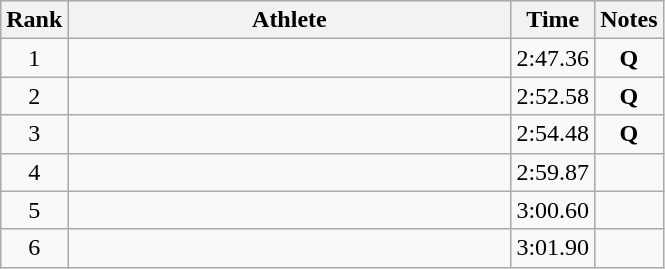<table class=wikitable>
<tr>
<th>Rank</th>
<th style=width:18em>Athlete</th>
<th>Time</th>
<th>Notes</th>
</tr>
<tr align=center>
<td>1</td>
<td align=left></td>
<td>2:47.36</td>
<td><strong>Q</strong></td>
</tr>
<tr align=center>
<td>2</td>
<td align=left></td>
<td>2:52.58</td>
<td><strong>Q</strong></td>
</tr>
<tr align=center>
<td>3</td>
<td align=left></td>
<td>2:54.48</td>
<td><strong>Q</strong></td>
</tr>
<tr align=center>
<td>4</td>
<td align=left></td>
<td>2:59.87</td>
<td></td>
</tr>
<tr align=center>
<td>5</td>
<td align=left></td>
<td>3:00.60</td>
<td></td>
</tr>
<tr align=center>
<td>6</td>
<td align=left></td>
<td>3:01.90</td>
<td></td>
</tr>
</table>
